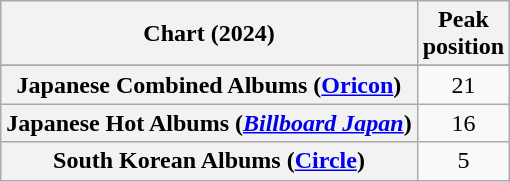<table class="wikitable sortable plainrowheaders" style="text-align:center;">
<tr>
<th scope="col">Chart (2024)</th>
<th scope="col">Peak<br>position</th>
</tr>
<tr>
</tr>
<tr>
<th scope="row">Japanese Combined Albums (<a href='#'>Oricon</a>)</th>
<td>21</td>
</tr>
<tr>
<th scope="row">Japanese Hot Albums (<em><a href='#'>Billboard Japan</a></em>)</th>
<td>16</td>
</tr>
<tr>
<th scope="row">South Korean Albums (<a href='#'>Circle</a>)</th>
<td>5</td>
</tr>
</table>
